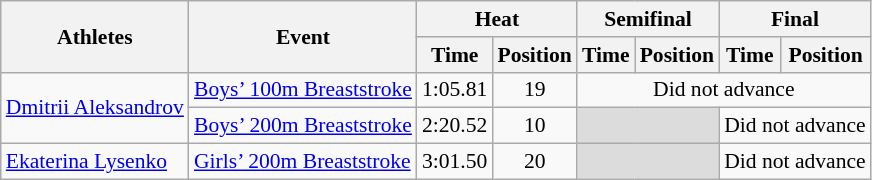<table class="wikitable" border="1" style="font-size:90%">
<tr>
<th rowspan=2>Athletes</th>
<th rowspan=2>Event</th>
<th colspan=2>Heat</th>
<th colspan=2>Semifinal</th>
<th colspan=2>Final</th>
</tr>
<tr>
<th>Time</th>
<th>Position</th>
<th>Time</th>
<th>Position</th>
<th>Time</th>
<th>Position</th>
</tr>
<tr>
<td rowspan=2><a href='#'>Dmitrii Aleksandrov</a></td>
<td><a href='#'>Boys’ 100m Breaststroke</a></td>
<td align=center>1:05.81</td>
<td align=center>19</td>
<td colspan="4" align=center>Did not advance</td>
</tr>
<tr>
<td><a href='#'>Boys’ 200m Breaststroke</a></td>
<td align=center>2:20.52</td>
<td align=center>10</td>
<td colspan=2 bgcolor=#DCDCDC></td>
<td colspan="2" align=center>Did not advance</td>
</tr>
<tr>
<td rowspan=1><a href='#'>Ekaterina Lysenko</a></td>
<td><a href='#'>Girls’ 200m Breaststroke</a></td>
<td align=center>3:01.50</td>
<td align=center>20</td>
<td colspan=2 bgcolor=#DCDCDC></td>
<td colspan="2" align=center>Did not advance</td>
</tr>
</table>
